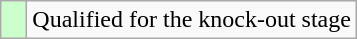<table class="wikitable">
<tr>
<td width="10px" bgcolor="#ccffcc"></td>
<td>Qualified for the knock-out stage</td>
</tr>
</table>
